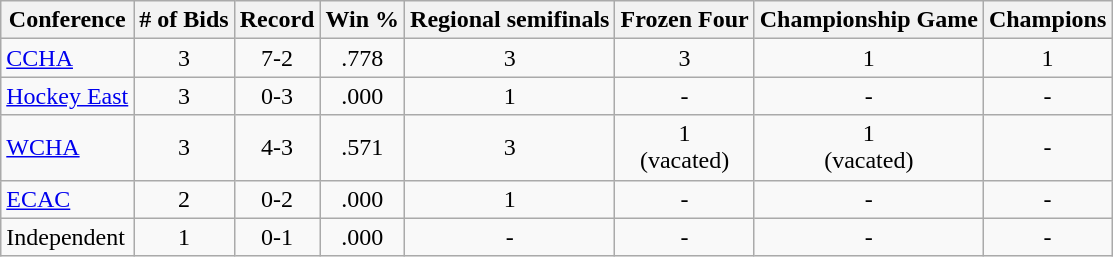<table class="wikitable sortable">
<tr>
<th>Conference</th>
<th># of Bids</th>
<th>Record</th>
<th>Win %</th>
<th>Regional semifinals</th>
<th>Frozen Four</th>
<th>Championship Game</th>
<th>Champions</th>
</tr>
<tr align="center">
<td align="left"><a href='#'>CCHA</a></td>
<td>3</td>
<td>7-2</td>
<td>.778</td>
<td>3</td>
<td>3</td>
<td>1</td>
<td>1</td>
</tr>
<tr align="center">
<td align="left"><a href='#'>Hockey East</a></td>
<td>3</td>
<td>0-3</td>
<td>.000</td>
<td>1</td>
<td>-</td>
<td>-</td>
<td>-</td>
</tr>
<tr align="center">
<td align="left"><a href='#'>WCHA</a></td>
<td>3</td>
<td>4-3</td>
<td>.571</td>
<td>3</td>
<td>1<br>(vacated)</td>
<td>1<br>(vacated)</td>
<td>-</td>
</tr>
<tr align="center">
<td align="left"><a href='#'>ECAC</a></td>
<td>2</td>
<td>0-2</td>
<td>.000</td>
<td>1</td>
<td>-</td>
<td>-</td>
<td>-</td>
</tr>
<tr align="center">
<td align="left">Independent</td>
<td>1</td>
<td>0-1</td>
<td>.000</td>
<td>-</td>
<td>-</td>
<td>-</td>
<td>-</td>
</tr>
</table>
